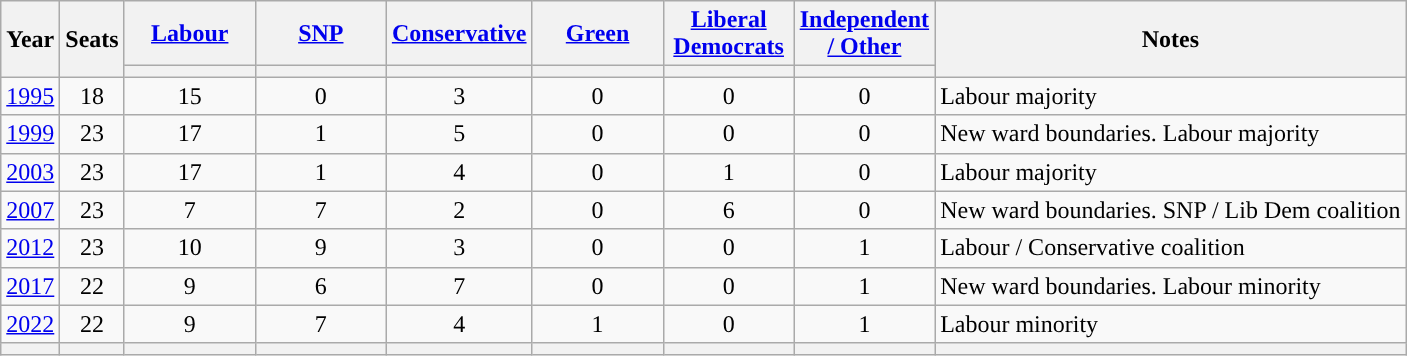<table class="wikitable" style=text-align:center>
<tr>
<th rowspan=2><strong>Year</strong></th>
<th rowspan=2><strong>Seats</strong></th>
<th width="80"><a href='#'><strong>Labour</strong></a></th>
<th width="80"><a href='#'><strong>SNP</strong></a></th>
<th width="80"><strong><a href='#'>Conservative</a></strong></th>
<th width="80"><a href='#'><strong>Green</strong></a></th>
<th width="80"><a href='#'><strong>Liberal Democrats</strong></a></th>
<th width="80"><a href='#'><strong>Independent / Other</strong></a></th>
<th rowspan=2><strong>Notes</strong></th>
</tr>
<tr>
<th style="background-color: "></th>
<th style="background-color: "></th>
<th style="background-color: "></th>
<th style="background-color: "></th>
<th style="background-color: "></th>
<th style="background-color: "></th>
</tr>
<tr>
<td><a href='#'>1995</a></td>
<td>18</td>
<td>15</td>
<td>0</td>
<td>3</td>
<td>0</td>
<td>0</td>
<td>0</td>
<td align=left>Labour majority</td>
</tr>
<tr>
<td><a href='#'>1999</a></td>
<td>23</td>
<td>17</td>
<td>1</td>
<td>5</td>
<td>0</td>
<td>0</td>
<td>0</td>
<td align=left>New ward boundaries. Labour majority</td>
</tr>
<tr>
<td><a href='#'>2003</a></td>
<td>23</td>
<td>17</td>
<td>1</td>
<td>4</td>
<td>0</td>
<td>1</td>
<td>0</td>
<td align=left>Labour majority</td>
</tr>
<tr>
<td><a href='#'>2007</a></td>
<td>23</td>
<td>7</td>
<td>7</td>
<td>2</td>
<td>0</td>
<td>6</td>
<td>0</td>
<td align=left>New ward boundaries. SNP / Lib Dem coalition</td>
</tr>
<tr>
<td><a href='#'>2012</a></td>
<td>23</td>
<td>10</td>
<td>9</td>
<td>3</td>
<td>0</td>
<td>0</td>
<td>1</td>
<td align=left>Labour / Conservative coalition</td>
</tr>
<tr>
<td><a href='#'>2017</a></td>
<td>22</td>
<td>9</td>
<td>6</td>
<td>7</td>
<td>0</td>
<td>0</td>
<td>1</td>
<td align=left>New ward boundaries. Labour minority</td>
</tr>
<tr>
<td><a href='#'>2022</a></td>
<td>22</td>
<td>9</td>
<td>7</td>
<td>4</td>
<td>1</td>
<td>0</td>
<td>1</td>
<td align=left>Labour minority</td>
</tr>
<tr>
<th></th>
<th></th>
<th style="background-color: "></th>
<th style="background-color: "></th>
<th style="background-color: "></th>
<th style="background-color: "></th>
<th style="background-color: "></th>
<th style="background-color: "></th>
<th></th>
</tr>
</table>
